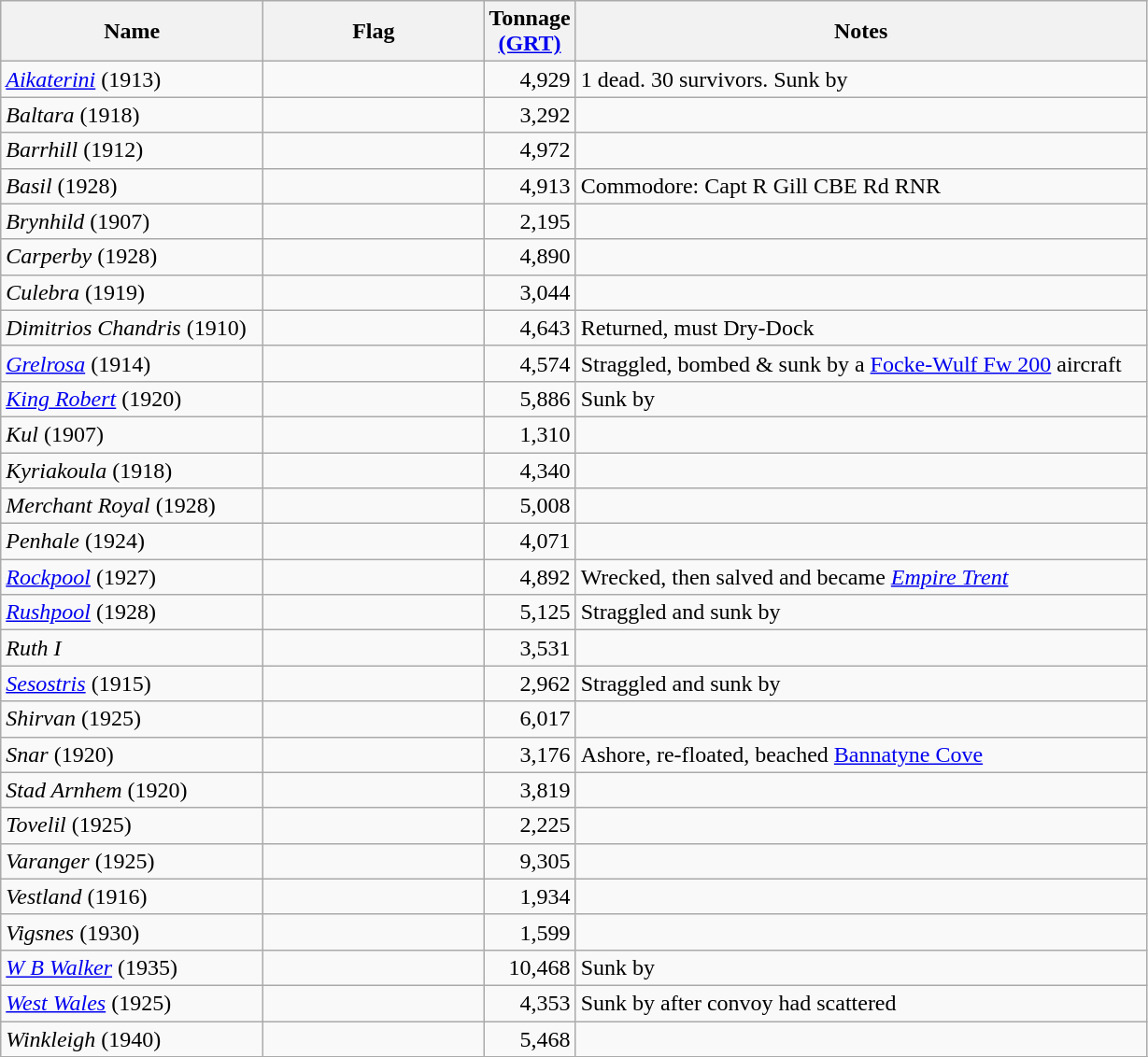<table class="wikitable sortable">
<tr>
<th scope="col" width="180px">Name</th>
<th scope="col" width="150px">Flag</th>
<th scope="col" width="30px">Tonnage <a href='#'>(GRT)</a></th>
<th scope="col" width="400px">Notes</th>
</tr>
<tr>
<td align="left"><em><a href='#'>Aikaterini</a></em> (1913)</td>
<td align="left"></td>
<td align="right">4,929</td>
<td align="left">1 dead. 30 survivors. Sunk by </td>
</tr>
<tr>
<td align="left"><em>Baltara</em> (1918)</td>
<td align="left"></td>
<td align="right">3,292</td>
<td align="left"></td>
</tr>
<tr>
<td align="left"><em>Barrhill</em> (1912)</td>
<td align="left"></td>
<td align="right">4,972</td>
<td align="left"></td>
</tr>
<tr>
<td align="left"><em>Basil</em> (1928)</td>
<td align="left"></td>
<td align="right">4,913</td>
<td align="left">Commodore: Capt R Gill CBE Rd RNR</td>
</tr>
<tr>
<td align="left"><em>Brynhild</em> (1907)</td>
<td align="left"></td>
<td align="right">2,195</td>
<td align="left"></td>
</tr>
<tr>
<td align="left"><em>Carperby</em> (1928)</td>
<td align="left"></td>
<td align="right">4,890</td>
<td align="left"></td>
</tr>
<tr>
<td align="left"><em>Culebra</em> (1919)</td>
<td align="left"></td>
<td align="right">3,044</td>
<td align="left"></td>
</tr>
<tr>
<td align="left"><em>Dimitrios Chandris</em> (1910)</td>
<td align="left"></td>
<td align="right">4,643</td>
<td align="left">Returned, must Dry-Dock</td>
</tr>
<tr>
<td align="left"><em><a href='#'>Grelrosa</a></em> (1914)</td>
<td align="left"></td>
<td align="right">4,574</td>
<td align="left">Straggled, bombed & sunk by a <a href='#'>Focke-Wulf Fw 200</a> aircraft</td>
</tr>
<tr>
<td align="left"><em><a href='#'>King Robert</a></em> (1920)</td>
<td align="left"></td>
<td align="right">5,886</td>
<td align="left">Sunk by </td>
</tr>
<tr>
<td align="left"><em>Kul</em> (1907)</td>
<td align="left"></td>
<td align="right">1,310</td>
<td align="left"></td>
</tr>
<tr>
<td align="left"><em>Kyriakoula</em> (1918)</td>
<td align="left"></td>
<td align="right">4,340</td>
<td align="left"></td>
</tr>
<tr>
<td align="left"><em>Merchant Royal</em> (1928)</td>
<td align="left"></td>
<td align="right">5,008</td>
<td align="left"></td>
</tr>
<tr>
<td align="left"><em>Penhale</em> (1924)</td>
<td align="left"></td>
<td align="right">4,071</td>
<td align="left"></td>
</tr>
<tr>
<td align="left"><em><a href='#'>Rockpool</a></em> (1927)</td>
<td align="left"></td>
<td align="right">4,892</td>
<td align="left">Wrecked, then salved and became <em><a href='#'>Empire Trent</a></em></td>
</tr>
<tr>
<td align="left"><em><a href='#'>Rushpool</a></em> (1928)</td>
<td align="left"></td>
<td align="right">5,125</td>
<td align="left">Straggled and sunk by </td>
</tr>
<tr>
<td align="left"><em>Ruth I</em></td>
<td align="left"></td>
<td align="right">3,531</td>
<td align="left"></td>
</tr>
<tr>
<td align="left"><em><a href='#'>Sesostris</a></em> (1915)</td>
<td align="left"></td>
<td align="right">2,962</td>
<td align="left">Straggled and sunk by </td>
</tr>
<tr>
<td align="left"><em>Shirvan</em> (1925)</td>
<td align="left"></td>
<td align="right">6,017</td>
<td align="left"></td>
</tr>
<tr>
<td align="left"><em>Snar</em> (1920)</td>
<td align="left"></td>
<td align="right">3,176</td>
<td align="left">Ashore, re-floated, beached <a href='#'>Bannatyne Cove</a></td>
</tr>
<tr>
<td align="left"><em>Stad Arnhem</em> (1920)</td>
<td align="left"></td>
<td align="right">3,819</td>
<td align="left"></td>
</tr>
<tr>
<td align="left"><em>Tovelil</em> (1925)</td>
<td align="left"></td>
<td align="right">2,225</td>
<td align="left"></td>
</tr>
<tr>
<td align="left"><em>Varanger</em> (1925)</td>
<td align="left"></td>
<td align="right">9,305</td>
<td align="left"></td>
</tr>
<tr>
<td align="left"><em>Vestland</em> (1916)</td>
<td align="left"></td>
<td align="right">1,934</td>
<td align="left"></td>
</tr>
<tr>
<td align="left"><em>Vigsnes</em> (1930)</td>
<td align="left"></td>
<td align="right">1,599</td>
<td align="left"></td>
</tr>
<tr>
<td align="left"><em><a href='#'>W B Walker</a></em> (1935)</td>
<td align="left"></td>
<td align="right">10,468</td>
<td align="left">Sunk by </td>
</tr>
<tr>
<td align="left"><em><a href='#'>West Wales</a></em> (1925)</td>
<td align="left"></td>
<td align="right">4,353</td>
<td align="left">Sunk by  after convoy had scattered</td>
</tr>
<tr>
<td align="left"><em>Winkleigh</em> (1940)</td>
<td align="left"></td>
<td align="right">5,468</td>
<td align="left"></td>
</tr>
<tr>
</tr>
</table>
